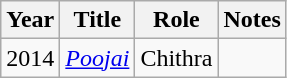<table class="wikitable">
<tr>
<th scope="col">Year</th>
<th scope="col">Title</th>
<th scope="col">Role</th>
<th scope="col">Notes</th>
</tr>
<tr>
<td>2014</td>
<td><em><a href='#'>Poojai</a></em></td>
<td>Chithra</td>
<td></td>
</tr>
</table>
